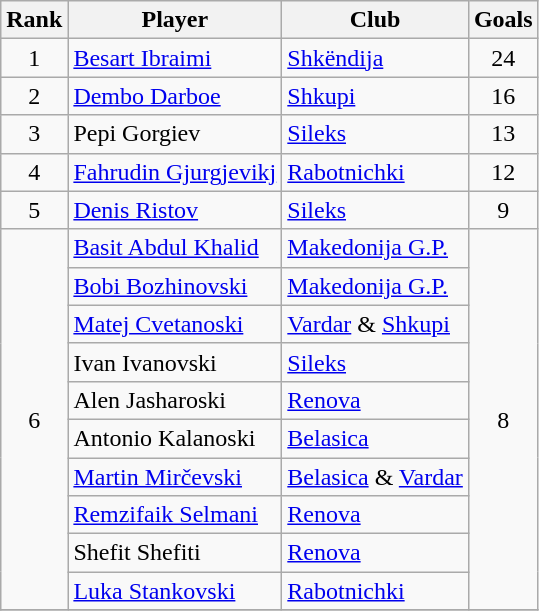<table class="wikitable" style="text-align:center">
<tr>
<th>Rank</th>
<th>Player</th>
<th>Club</th>
<th>Goals</th>
</tr>
<tr>
<td>1</td>
<td align="left"> <a href='#'>Besart Ibraimi</a></td>
<td align="left"><a href='#'>Shkëndija</a></td>
<td>24</td>
</tr>
<tr>
<td>2</td>
<td align="left"> <a href='#'>Dembo Darboe</a></td>
<td align="left"><a href='#'>Shkupi</a></td>
<td>16</td>
</tr>
<tr>
<td>3</td>
<td align="left"> Pepi Gorgiev</td>
<td align="left"><a href='#'>Sileks</a></td>
<td>13</td>
</tr>
<tr>
<td>4</td>
<td align="left"> <a href='#'>Fahrudin Gjurgjevikj</a></td>
<td align="left"><a href='#'>Rabotnichki</a></td>
<td>12</td>
</tr>
<tr>
<td>5</td>
<td align="left"> <a href='#'>Denis Ristov</a></td>
<td align="left"><a href='#'>Sileks</a></td>
<td>9</td>
</tr>
<tr>
<td rowspan="10">6</td>
<td align="left"> <a href='#'>Basit Abdul Khalid</a></td>
<td align="left"><a href='#'>Makedonija G.P.</a></td>
<td rowspan="10">8</td>
</tr>
<tr>
<td align="left"> <a href='#'>Bobi Bozhinovski</a></td>
<td align="left"><a href='#'>Makedonija G.P.</a></td>
</tr>
<tr>
<td align="left"> <a href='#'>Matej Cvetanoski</a></td>
<td align="left"><a href='#'>Vardar</a> & <a href='#'>Shkupi</a></td>
</tr>
<tr>
<td align="left"> Ivan Ivanovski</td>
<td align="left"><a href='#'>Sileks</a></td>
</tr>
<tr>
<td align="left"> Alen Jasharoski</td>
<td align="left"><a href='#'>Renova</a></td>
</tr>
<tr>
<td align="left"> Antonio Kalanoski</td>
<td align="left"><a href='#'>Belasica</a></td>
</tr>
<tr>
<td align="left"> <a href='#'>Martin Mirčevski</a></td>
<td align="left"><a href='#'>Belasica</a> & <a href='#'>Vardar</a></td>
</tr>
<tr>
<td align="left"> <a href='#'>Remzifaik Selmani</a></td>
<td align="left"><a href='#'>Renova</a></td>
</tr>
<tr>
<td align="left"> Shefit Shefiti</td>
<td align="left"><a href='#'>Renova</a></td>
</tr>
<tr>
<td align="left"> <a href='#'>Luka Stankovski</a></td>
<td align="left"><a href='#'>Rabotnichki</a></td>
</tr>
<tr>
</tr>
</table>
